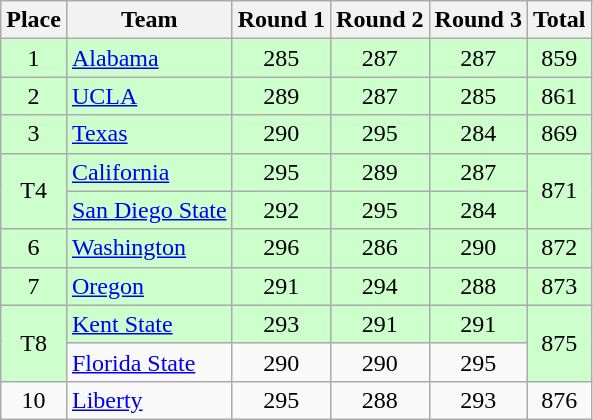<table class="wikitable" style="text-align:center">
<tr>
<th>Place</th>
<th>Team</th>
<th>Round 1</th>
<th>Round 2</th>
<th>Round 3</th>
<th>Total</th>
</tr>
<tr style="background:#ccffcc;">
<td>1</td>
<td align=left><a href='#'>Alabama</a></td>
<td>285</td>
<td>287</td>
<td>287</td>
<td>859</td>
</tr>
<tr style="background:#ccffcc;">
<td>2</td>
<td align=left><a href='#'>UCLA</a></td>
<td>289</td>
<td>287</td>
<td>285</td>
<td>861</td>
</tr>
<tr style="background:#ccffcc;">
<td>3</td>
<td align=left><a href='#'>Texas</a></td>
<td>290</td>
<td>295</td>
<td>284</td>
<td>869</td>
</tr>
<tr style="background:#ccffcc;">
<td rowspan=2>T4</td>
<td align=left><a href='#'>California</a></td>
<td>295</td>
<td>289</td>
<td>287</td>
<td rowspan=2>871</td>
</tr>
<tr style="background:#ccffcc;">
<td align=left><a href='#'>San Diego State</a></td>
<td>292</td>
<td>295</td>
<td>284</td>
</tr>
<tr style="background:#ccffcc;">
<td>6</td>
<td align=left><a href='#'>Washington</a></td>
<td>296</td>
<td>286</td>
<td>290</td>
<td>872</td>
</tr>
<tr style="background:#ccffcc;">
<td>7</td>
<td align=left><a href='#'>Oregon</a></td>
<td>291</td>
<td>294</td>
<td>288</td>
<td>873</td>
</tr>
<tr style="background:#ccffcc;">
<td rowspan="2">T8</td>
<td align="left"><a href='#'>Kent State</a></td>
<td>293</td>
<td>291</td>
<td>291</td>
<td rowspan="2">875</td>
</tr>
<tr>
<td align="left"><a href='#'>Florida State</a></td>
<td>290</td>
<td>290</td>
<td>295</td>
</tr>
<tr>
<td>10</td>
<td align=left><a href='#'>Liberty</a></td>
<td>295</td>
<td>288</td>
<td>293</td>
<td>876</td>
</tr>
</table>
